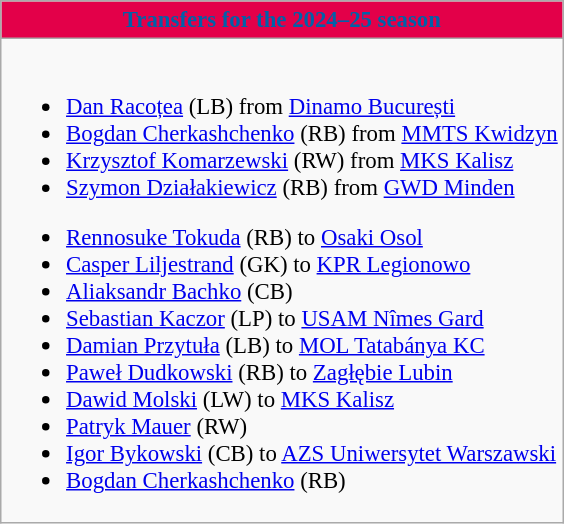<table class="wikitable collapsible collapsed" style="font-size:95%">
<tr>
<th style="color:#0061A9; background:#E30049"> <strong>Transfers for the 2024–25 season</strong></th>
</tr>
<tr>
<td><br>
<ul><li> <a href='#'>Dan Racoțea</a> (LB) from  <a href='#'>Dinamo București</a></li><li> <a href='#'>Bogdan Cherkashchenko</a> (RB) from  <a href='#'>MMTS Kwidzyn</a></li><li> <a href='#'>Krzysztof Komarzewski</a> (RW) from  <a href='#'>MKS Kalisz</a></li><li> <a href='#'>Szymon Działakiewicz</a> (RB) from  <a href='#'>GWD Minden</a></li></ul><ul><li> <a href='#'>Rennosuke Tokuda</a> (RB) to  <a href='#'>Osaki Osol</a></li><li> <a href='#'>Casper Liljestrand</a> (GK) to  <a href='#'>KPR Legionowo</a></li><li> <a href='#'>Aliaksandr Bachko</a> (CB)</li><li> <a href='#'>Sebastian Kaczor</a> (LP) to  <a href='#'>USAM Nîmes Gard</a></li><li> <a href='#'>Damian Przytuła</a> (LB) to  <a href='#'>MOL Tatabánya KC</a></li><li> <a href='#'>Paweł Dudkowski</a> (RB) to  <a href='#'>Zagłębie Lubin</a></li><li> <a href='#'>Dawid Molski</a> (LW) to  <a href='#'>MKS Kalisz</a></li><li> <a href='#'>Patryk Mauer</a> (RW)</li><li> <a href='#'>Igor Bykowski</a> (CB) to  <a href='#'>AZS Uniwersytet Warszawski</a></li><li> <a href='#'>Bogdan Cherkashchenko</a> (RB)</li></ul></td>
</tr>
</table>
